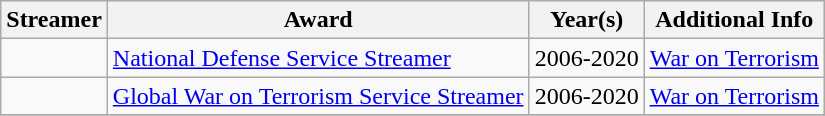<table class=wikitable>
<tr>
<th>Streamer</th>
<th>Award</th>
<th>Year(s)</th>
<th>Additional Info</th>
</tr>
<tr>
<td></td>
<td><a href='#'>National Defense Service Streamer</a></td>
<td>2006-2020</td>
<td><a href='#'>War on Terrorism</a></td>
</tr>
<tr>
<td></td>
<td><a href='#'>Global War on Terrorism Service Streamer</a></td>
<td>2006-2020</td>
<td><a href='#'>War on Terrorism</a></td>
</tr>
<tr>
</tr>
</table>
